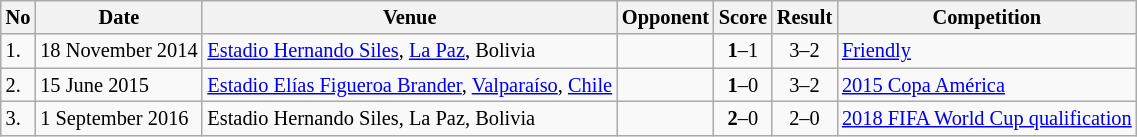<table class="wikitable" style="font-size:85%;">
<tr>
<th>No</th>
<th>Date</th>
<th>Venue</th>
<th>Opponent</th>
<th>Score</th>
<th>Result</th>
<th>Competition</th>
</tr>
<tr>
<td>1.</td>
<td>18 November 2014</td>
<td><a href='#'>Estadio Hernando Siles</a>, <a href='#'>La Paz</a>, Bolivia</td>
<td></td>
<td align=center><strong>1</strong>–1</td>
<td align=center>3–2</td>
<td><a href='#'>Friendly</a></td>
</tr>
<tr>
<td>2.</td>
<td>15 June 2015</td>
<td><a href='#'>Estadio Elías Figueroa Brander</a>, <a href='#'>Valparaíso</a>, <a href='#'>Chile</a></td>
<td></td>
<td align=center><strong>1</strong>–0</td>
<td align=center>3–2</td>
<td><a href='#'>2015 Copa América</a></td>
</tr>
<tr>
<td>3.</td>
<td>1 September 2016</td>
<td>Estadio Hernando Siles, La Paz, Bolivia</td>
<td></td>
<td align=center><strong>2</strong>–0</td>
<td align=center>2–0</td>
<td><a href='#'>2018 FIFA World Cup qualification</a></td>
</tr>
</table>
